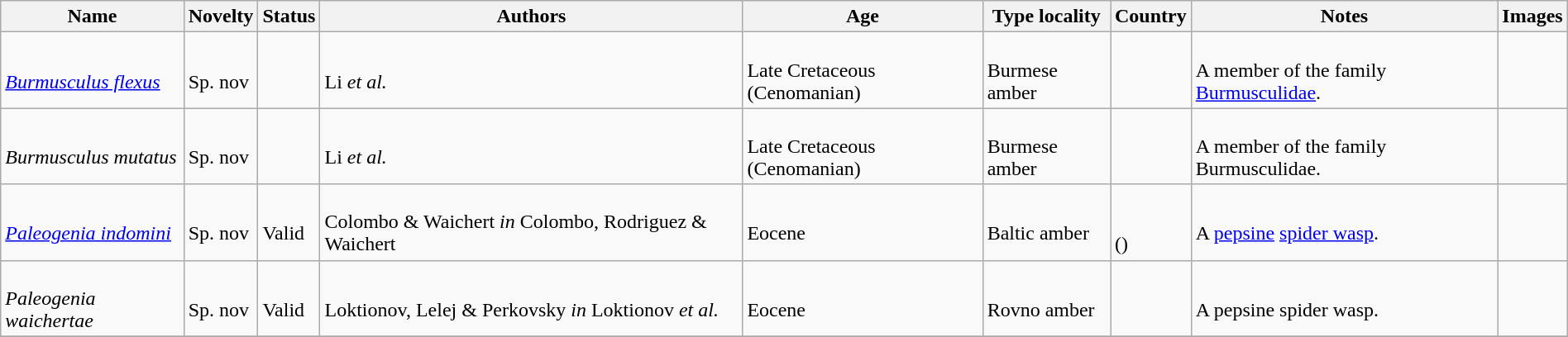<table class="wikitable sortable" align="center" width="100%">
<tr>
<th>Name</th>
<th>Novelty</th>
<th>Status</th>
<th>Authors</th>
<th>Age</th>
<th>Type locality</th>
<th>Country</th>
<th>Notes</th>
<th>Images</th>
</tr>
<tr>
<td><br><em><a href='#'>Burmusculus flexus</a></em></td>
<td><br>Sp. nov</td>
<td></td>
<td><br>Li <em>et al.</em></td>
<td><br>Late Cretaceous (Cenomanian)</td>
<td><br>Burmese amber</td>
<td><br></td>
<td><br>A member of the family <a href='#'>Burmusculidae</a>.</td>
<td></td>
</tr>
<tr>
<td><br><em>Burmusculus mutatus</em></td>
<td><br>Sp. nov</td>
<td></td>
<td><br>Li <em>et al.</em></td>
<td><br>Late Cretaceous (Cenomanian)</td>
<td><br>Burmese amber</td>
<td><br></td>
<td><br>A member of the family Burmusculidae.</td>
<td></td>
</tr>
<tr>
<td><br><em><a href='#'>Paleogenia indomini</a></em></td>
<td><br>Sp. nov</td>
<td><br>Valid</td>
<td><br>Colombo & Waichert <em>in</em> Colombo, Rodriguez & Waichert</td>
<td><br>Eocene</td>
<td><br>Baltic amber</td>
<td><br><br>()</td>
<td><br>A <a href='#'>pepsine</a> <a href='#'>spider wasp</a>.</td>
<td></td>
</tr>
<tr>
<td><br><em>Paleogenia waichertae</em></td>
<td><br>Sp. nov</td>
<td><br>Valid</td>
<td><br>Loktionov, Lelej & Perkovsky <em>in</em> Loktionov <em>et al.</em></td>
<td><br>Eocene</td>
<td><br>Rovno amber</td>
<td><br></td>
<td><br>A pepsine spider wasp.</td>
<td></td>
</tr>
<tr>
</tr>
</table>
